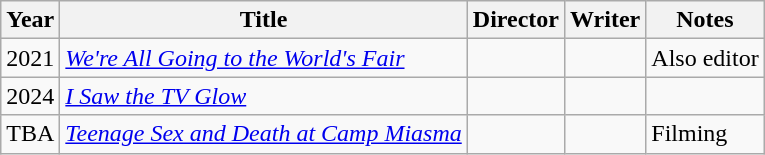<table class="wikitable">
<tr>
<th>Year</th>
<th>Title</th>
<th>Director</th>
<th>Writer</th>
<th>Notes</th>
</tr>
<tr>
<td>2021</td>
<td><em><a href='#'>We're All Going to the World's Fair</a></em></td>
<td></td>
<td></td>
<td>Also editor</td>
</tr>
<tr>
<td>2024</td>
<td><em><a href='#'>I Saw the TV Glow</a></em></td>
<td></td>
<td></td>
<td></td>
</tr>
<tr>
<td>TBA</td>
<td><em><a href='#'>Teenage Sex and Death at Camp Miasma</a></em></td>
<td></td>
<td></td>
<td>Filming</td>
</tr>
</table>
